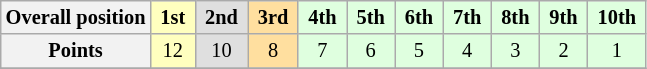<table class="wikitable" style="font-size:85%; text-align:center">
<tr>
<th>Overall position</th>
<td style="background:#ffffbf;"> <strong>1st</strong> </td>
<td style="background:#dfdfdf;"> <strong>2nd</strong> </td>
<td style="background:#ffdf9f;"> <strong>3rd</strong> </td>
<td style="background:#dfffdf;"> <strong>4th</strong> </td>
<td style="background:#dfffdf;"> <strong>5th</strong> </td>
<td style="background:#dfffdf;"> <strong>6th</strong> </td>
<td style="background:#dfffdf;"> <strong>7th</strong> </td>
<td style="background:#dfffdf;"> <strong>8th</strong> </td>
<td style="background:#dfffdf;"> <strong>9th</strong> </td>
<td style="background:#dfffdf;"> <strong>10th</strong> </td>
</tr>
<tr>
<th>Points</th>
<td style="background:#ffffbf;">12</td>
<td style="background:#dfdfdf;">10</td>
<td style="background:#ffdf9f;">8</td>
<td style="background:#dfffdf;">7</td>
<td style="background:#dfffdf;">6</td>
<td style="background:#dfffdf;">5</td>
<td style="background:#dfffdf;">4</td>
<td style="background:#dfffdf;">3</td>
<td style="background:#dfffdf;">2</td>
<td style="background:#dfffdf;">1</td>
</tr>
<tr>
</tr>
</table>
